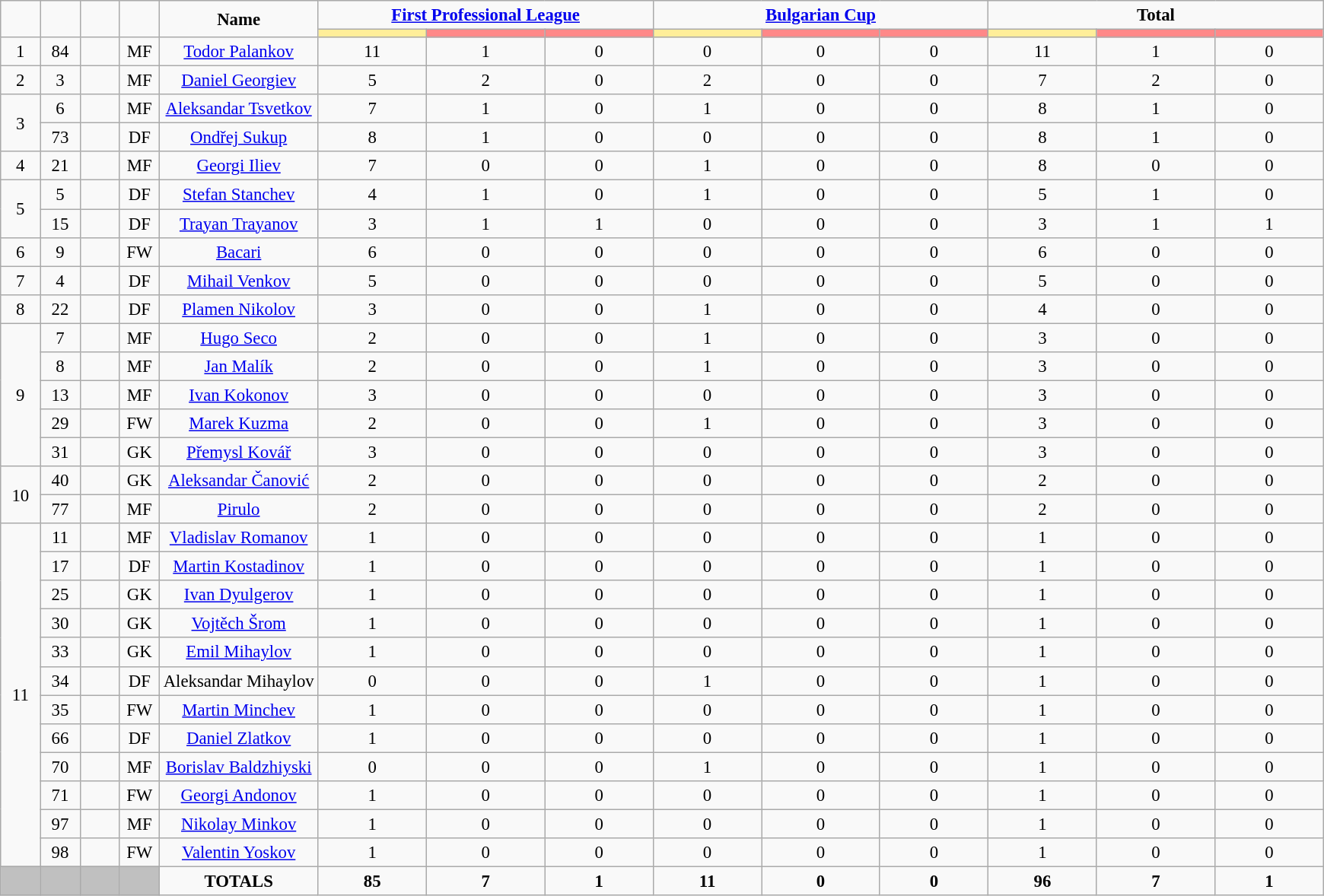<table class="wikitable" style="font-size: 95%; text-align: center;">
<tr>
<td rowspan="2" style="width:3%; text-align:center;"><strong></strong></td>
<td rowspan="2" style="width:3%; text-align:center;"><strong></strong></td>
<td rowspan="2" style="width:3%; text-align:center;"><strong></strong></td>
<td rowspan="2" style="width:3%; text-align:center;"><strong></strong></td>
<td rowspan="2" style="width:12%; text-align:center;"><strong>Name</strong></td>
<td colspan="3" style="text-align:center;"><strong><a href='#'>First Professional League</a></strong></td>
<td colspan="3" style="text-align:center;"><strong><a href='#'>Bulgarian Cup</a></strong></td>
<td colspan="3" style="text-align:center;"><strong>Total</strong></td>
</tr>
<tr>
<th style="width:25px; background:#fe9;"></th>
<th style="width:28px; background:#ff8888;"></th>
<th style="width:25px; background:#ff8888;"></th>
<th style="width:25px; background:#fe9;"></th>
<th style="width:28px; background:#ff8888;"></th>
<th style="width:25px; background:#ff8888;"></th>
<th style="width:25px; background:#fe9;"></th>
<th style="width:28px; background:#ff8888;"></th>
<th style="width:25px; background:#ff8888;"></th>
</tr>
<tr>
<td>1</td>
<td>84</td>
<td></td>
<td>MF</td>
<td><a href='#'>Todor Palankov</a></td>
<td>11</td>
<td>1</td>
<td>0</td>
<td>0</td>
<td>0</td>
<td>0</td>
<td>11</td>
<td>1</td>
<td>0</td>
</tr>
<tr>
<td>2</td>
<td>3</td>
<td></td>
<td>MF</td>
<td><a href='#'>Daniel Georgiev</a></td>
<td>5</td>
<td>2</td>
<td>0</td>
<td>2</td>
<td>0</td>
<td>0</td>
<td>7</td>
<td>2</td>
<td>0</td>
</tr>
<tr>
<td rowspan=2>3</td>
<td>6</td>
<td></td>
<td>MF</td>
<td><a href='#'>Aleksandar Tsvetkov</a></td>
<td>7</td>
<td>1</td>
<td>0</td>
<td>1</td>
<td>0</td>
<td>0</td>
<td>8</td>
<td>1</td>
<td>0</td>
</tr>
<tr>
<td>73</td>
<td></td>
<td>DF</td>
<td><a href='#'>Ondřej Sukup</a></td>
<td>8</td>
<td>1</td>
<td>0</td>
<td>0</td>
<td>0</td>
<td>0</td>
<td>8</td>
<td>1</td>
<td>0</td>
</tr>
<tr>
<td>4</td>
<td>21</td>
<td></td>
<td>MF</td>
<td><a href='#'>Georgi Iliev</a></td>
<td>7</td>
<td>0</td>
<td>0</td>
<td>1</td>
<td>0</td>
<td>0</td>
<td>8</td>
<td>0</td>
<td>0</td>
</tr>
<tr>
<td rowspan=2>5</td>
<td>5</td>
<td></td>
<td>DF</td>
<td><a href='#'>Stefan Stanchev</a></td>
<td>4</td>
<td>1</td>
<td>0</td>
<td>1</td>
<td>0</td>
<td>0</td>
<td>5</td>
<td>1</td>
<td>0</td>
</tr>
<tr>
<td>15</td>
<td></td>
<td>DF</td>
<td><a href='#'>Trayan Trayanov</a></td>
<td>3</td>
<td>1</td>
<td>1</td>
<td>0</td>
<td>0</td>
<td>0</td>
<td>3</td>
<td>1</td>
<td>1</td>
</tr>
<tr>
<td>6</td>
<td>9</td>
<td></td>
<td>FW</td>
<td><a href='#'>Bacari</a></td>
<td>6</td>
<td>0</td>
<td>0</td>
<td>0</td>
<td>0</td>
<td>0</td>
<td>6</td>
<td>0</td>
<td>0</td>
</tr>
<tr>
<td>7</td>
<td>4</td>
<td></td>
<td>DF</td>
<td><a href='#'>Mihail Venkov</a></td>
<td>5</td>
<td>0</td>
<td>0</td>
<td>0</td>
<td>0</td>
<td>0</td>
<td>5</td>
<td>0</td>
<td>0</td>
</tr>
<tr>
<td>8</td>
<td>22</td>
<td></td>
<td>DF</td>
<td><a href='#'>Plamen Nikolov</a></td>
<td>3</td>
<td>0</td>
<td>0</td>
<td>1</td>
<td>0</td>
<td>0</td>
<td>4</td>
<td>0</td>
<td>0</td>
</tr>
<tr>
<td rowspan=5>9</td>
<td>7</td>
<td></td>
<td>MF</td>
<td><a href='#'>Hugo Seco</a></td>
<td>2</td>
<td>0</td>
<td>0</td>
<td>1</td>
<td>0</td>
<td>0</td>
<td>3</td>
<td>0</td>
<td>0</td>
</tr>
<tr>
<td>8</td>
<td></td>
<td>MF</td>
<td><a href='#'>Jan Malík</a></td>
<td>2</td>
<td>0</td>
<td>0</td>
<td>1</td>
<td>0</td>
<td>0</td>
<td>3</td>
<td>0</td>
<td>0</td>
</tr>
<tr>
<td>13</td>
<td></td>
<td>MF</td>
<td><a href='#'>Ivan Kokonov</a></td>
<td>3</td>
<td>0</td>
<td>0</td>
<td>0</td>
<td>0</td>
<td>0</td>
<td>3</td>
<td>0</td>
<td>0</td>
</tr>
<tr>
<td>29</td>
<td></td>
<td>FW</td>
<td><a href='#'>Marek Kuzma</a></td>
<td>2</td>
<td>0</td>
<td>0</td>
<td>1</td>
<td>0</td>
<td>0</td>
<td>3</td>
<td>0</td>
<td>0</td>
</tr>
<tr>
<td>31</td>
<td></td>
<td>GK</td>
<td><a href='#'>Přemysl Kovář</a></td>
<td>3</td>
<td>0</td>
<td>0</td>
<td>0</td>
<td>0</td>
<td>0</td>
<td>3</td>
<td>0</td>
<td>0</td>
</tr>
<tr>
<td rowspan=2>10</td>
<td>40</td>
<td></td>
<td>GK</td>
<td><a href='#'>Aleksandar Čanović</a></td>
<td>2</td>
<td>0</td>
<td>0</td>
<td>0</td>
<td>0</td>
<td>0</td>
<td>2</td>
<td>0</td>
<td>0</td>
</tr>
<tr>
<td>77</td>
<td></td>
<td>MF</td>
<td><a href='#'>Pirulo</a></td>
<td>2</td>
<td>0</td>
<td>0</td>
<td>0</td>
<td>0</td>
<td>0</td>
<td>2</td>
<td>0</td>
<td>0</td>
</tr>
<tr>
<td rowspan=12>11</td>
<td>11</td>
<td></td>
<td>MF</td>
<td><a href='#'>Vladislav Romanov</a></td>
<td>1</td>
<td>0</td>
<td>0</td>
<td>0</td>
<td>0</td>
<td>0</td>
<td>1</td>
<td>0</td>
<td>0</td>
</tr>
<tr>
<td>17</td>
<td></td>
<td>DF</td>
<td><a href='#'>Martin Kostadinov</a></td>
<td>1</td>
<td>0</td>
<td>0</td>
<td>0</td>
<td>0</td>
<td>0</td>
<td>1</td>
<td>0</td>
<td>0</td>
</tr>
<tr>
<td>25</td>
<td></td>
<td>GK</td>
<td><a href='#'>Ivan Dyulgerov</a></td>
<td>1</td>
<td>0</td>
<td>0</td>
<td>0</td>
<td>0</td>
<td>0</td>
<td>1</td>
<td>0</td>
<td>0</td>
</tr>
<tr>
<td>30</td>
<td></td>
<td>GK</td>
<td><a href='#'>Vojtěch Šrom</a></td>
<td>1</td>
<td>0</td>
<td>0</td>
<td>0</td>
<td>0</td>
<td>0</td>
<td>1</td>
<td>0</td>
<td>0</td>
</tr>
<tr>
<td>33</td>
<td></td>
<td>GK</td>
<td><a href='#'>Emil Mihaylov</a></td>
<td>1</td>
<td>0</td>
<td>0</td>
<td>0</td>
<td>0</td>
<td>0</td>
<td>1</td>
<td>0</td>
<td>0</td>
</tr>
<tr>
<td>34</td>
<td></td>
<td>DF</td>
<td>Aleksandar Mihaylov</td>
<td>0</td>
<td>0</td>
<td>0</td>
<td>1</td>
<td>0</td>
<td>0</td>
<td>1</td>
<td>0</td>
<td>0</td>
</tr>
<tr>
<td>35</td>
<td></td>
<td>FW</td>
<td><a href='#'>Martin Minchev</a></td>
<td>1</td>
<td>0</td>
<td>0</td>
<td>0</td>
<td>0</td>
<td>0</td>
<td>1</td>
<td>0</td>
<td>0</td>
</tr>
<tr>
<td>66</td>
<td></td>
<td>DF</td>
<td><a href='#'>Daniel Zlatkov</a></td>
<td>1</td>
<td>0</td>
<td>0</td>
<td>0</td>
<td>0</td>
<td>0</td>
<td>1</td>
<td>0</td>
<td>0</td>
</tr>
<tr>
<td>70</td>
<td></td>
<td>MF</td>
<td><a href='#'>Borislav Baldzhiyski</a></td>
<td>0</td>
<td>0</td>
<td>0</td>
<td>1</td>
<td>0</td>
<td>0</td>
<td>1</td>
<td>0</td>
<td>0</td>
</tr>
<tr>
<td>71</td>
<td></td>
<td>FW</td>
<td><a href='#'>Georgi Andonov</a></td>
<td>1</td>
<td>0</td>
<td>0</td>
<td>0</td>
<td>0</td>
<td>0</td>
<td>1</td>
<td>0</td>
<td>0</td>
</tr>
<tr>
<td>97</td>
<td></td>
<td>MF</td>
<td><a href='#'>Nikolay Minkov</a></td>
<td>1</td>
<td>0</td>
<td>0</td>
<td>0</td>
<td>0</td>
<td>0</td>
<td>1</td>
<td>0</td>
<td>0</td>
</tr>
<tr>
<td>98</td>
<td></td>
<td>FW</td>
<td><a href='#'>Valentin Yoskov</a></td>
<td>1</td>
<td>0</td>
<td>0</td>
<td>0</td>
<td>0</td>
<td>0</td>
<td>1</td>
<td>0</td>
<td>0</td>
</tr>
<tr>
<th style="background:silver;"></th>
<th style="background:silver;"></th>
<th style="background:silver;"></th>
<th style="background:silver;"></th>
<td><strong>TOTALS</strong></td>
<td><strong>85</strong></td>
<td><strong>7</strong></td>
<td><strong>1</strong></td>
<td><strong>11</strong></td>
<td><strong>0</strong></td>
<td><strong>0</strong></td>
<td><strong>96</strong></td>
<td><strong>7</strong></td>
<td><strong>1</strong></td>
</tr>
</table>
